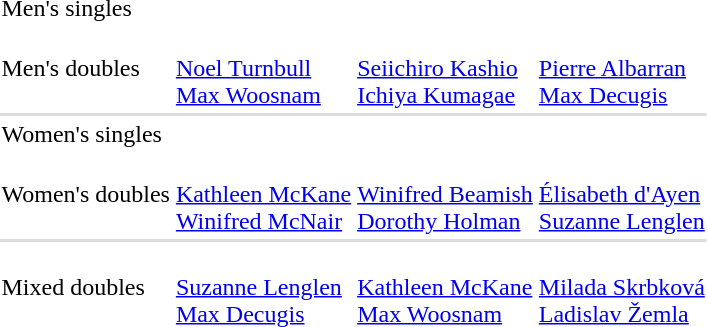<table>
<tr>
<td>Men's singles<br></td>
<td></td>
<td></td>
<td></td>
</tr>
<tr>
<td>Men's doubles<br></td>
<td><br><a href='#'>Noel Turnbull</a><br><a href='#'>Max Woosnam</a></td>
<td><br><a href='#'>Seiichiro Kashio</a><br><a href='#'>Ichiya Kumagae</a></td>
<td><br><a href='#'>Pierre Albarran</a><br><a href='#'>Max Decugis</a></td>
</tr>
<tr bgcolor=#DDDDDD>
<td colspan=7></td>
</tr>
<tr>
<td>Women's singles<br></td>
<td></td>
<td></td>
<td></td>
</tr>
<tr>
<td>Women's doubles<br></td>
<td><br><a href='#'>Kathleen McKane</a><br><a href='#'>Winifred McNair</a></td>
<td><br><a href='#'>Winifred Beamish</a><br><a href='#'>Dorothy Holman</a></td>
<td><br><a href='#'>Élisabeth d'Ayen</a><br><a href='#'>Suzanne Lenglen</a></td>
</tr>
<tr bgcolor=#DDDDDD>
<td colspan=7></td>
</tr>
<tr>
<td>Mixed doubles<br></td>
<td><br><a href='#'>Suzanne Lenglen</a><br><a href='#'>Max Decugis</a></td>
<td><br><a href='#'>Kathleen McKane</a><br><a href='#'>Max Woosnam</a></td>
<td><br><a href='#'>Milada Skrbková</a><br><a href='#'>Ladislav Žemla</a></td>
</tr>
</table>
